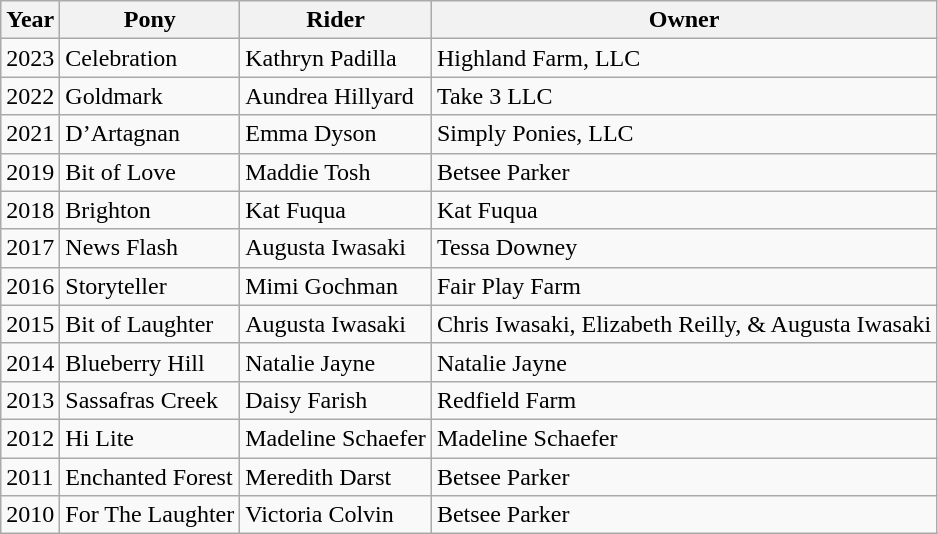<table class="wikitable">
<tr>
<th>Year</th>
<th>Pony</th>
<th>Rider</th>
<th>Owner</th>
</tr>
<tr>
<td>2023</td>
<td>Celebration</td>
<td>Kathryn Padilla</td>
<td>Highland Farm, LLC</td>
</tr>
<tr>
<td>2022</td>
<td>Goldmark</td>
<td>Aundrea Hillyard</td>
<td>Take 3 LLC</td>
</tr>
<tr>
<td>2021</td>
<td>D’Artagnan</td>
<td>Emma Dyson</td>
<td>Simply Ponies, LLC</td>
</tr>
<tr>
<td>2019</td>
<td>Bit of Love</td>
<td>Maddie Tosh</td>
<td>Betsee Parker</td>
</tr>
<tr>
<td>2018</td>
<td>Brighton</td>
<td>Kat Fuqua</td>
<td>Kat Fuqua</td>
</tr>
<tr>
<td>2017</td>
<td>News Flash</td>
<td>Augusta Iwasaki</td>
<td>Tessa Downey</td>
</tr>
<tr>
<td>2016</td>
<td>Storyteller</td>
<td>Mimi Gochman</td>
<td>Fair Play Farm</td>
</tr>
<tr>
<td>2015</td>
<td>Bit of Laughter</td>
<td>Augusta Iwasaki</td>
<td>Chris Iwasaki, Elizabeth Reilly, & Augusta Iwasaki</td>
</tr>
<tr>
<td>2014</td>
<td>Blueberry Hill</td>
<td>Natalie Jayne</td>
<td>Natalie Jayne</td>
</tr>
<tr>
<td>2013</td>
<td>Sassafras Creek</td>
<td>Daisy Farish</td>
<td>Redfield Farm</td>
</tr>
<tr>
<td>2012</td>
<td>Hi Lite</td>
<td>Madeline Schaefer</td>
<td>Madeline Schaefer</td>
</tr>
<tr>
<td>2011</td>
<td>Enchanted Forest</td>
<td>Meredith Darst</td>
<td>Betsee Parker</td>
</tr>
<tr>
<td>2010</td>
<td>For The Laughter</td>
<td>Victoria Colvin</td>
<td>Betsee Parker</td>
</tr>
</table>
